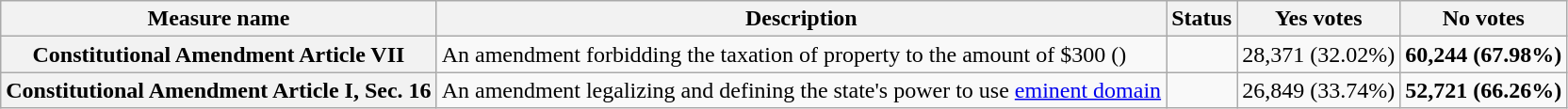<table class="wikitable sortable plainrowheaders">
<tr>
<th scope=col>Measure name</th>
<th scope=col class=unsortable>Description</th>
<th scope=col>Status</th>
<th scope=col>Yes votes</th>
<th scope=col>No votes</th>
</tr>
<tr>
<th scope=row>Constitutional Amendment Article VII</th>
<td>An amendment forbidding the taxation of property to the amount of $300 ()</td>
<td></td>
<td>28,371 (32.02%)</td>
<td><strong>60,244 (67.98%)</strong></td>
</tr>
<tr>
<th scope=row>Constitutional Amendment Article I, Sec. 16</th>
<td>An amendment legalizing and defining the state's power to use <a href='#'>eminent domain</a></td>
<td></td>
<td>26,849 (33.74%)</td>
<td><strong>52,721 (66.26%)</strong></td>
</tr>
</table>
